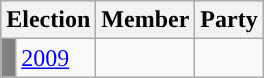<table class="wikitable">
<tr>
<th colspan="2">Election</th>
<th>Member</th>
<th>Party</th>
</tr>
<tr>
<td style="background-color: grey"></td>
<td><a href='#'>2009</a></td>
<td></td>
<td></td>
</tr>
</table>
